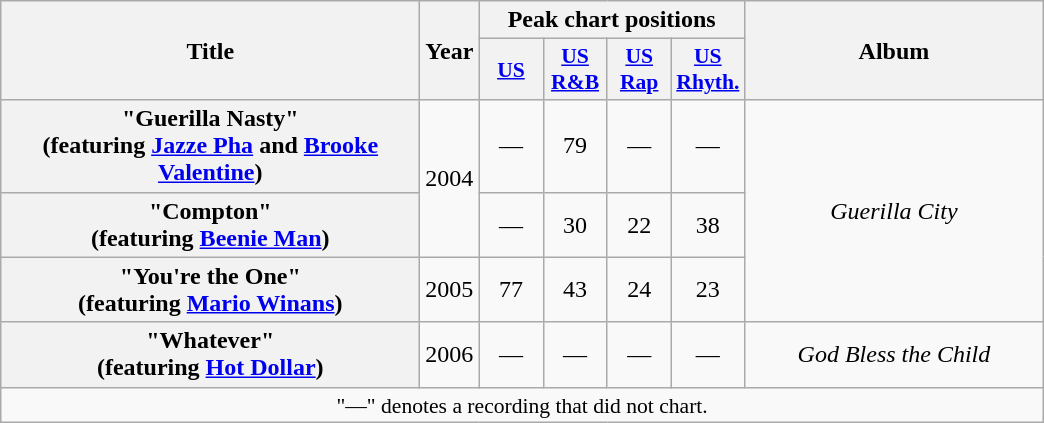<table class="wikitable plainrowheaders" style="text-align:center;">
<tr>
<th scope="col" rowspan="2" style="width:17em;">Title</th>
<th scope="col" rowspan="2" style="width:1em;">Year</th>
<th scope="col" colspan="4">Peak chart positions</th>
<th scope="col" rowspan="2" style="width:12em;">Album</th>
</tr>
<tr>
<th scope="col" style="width:2.5em;font-size:90%;"><a href='#'>US</a><br></th>
<th scope="col" style="width:2.5em;font-size:90%;"><a href='#'>US<br>R&B</a><br></th>
<th scope="col" style="width:2.5em;font-size:90%;"><a href='#'>US<br>Rap</a><br></th>
<th scope="col" style="width:2.5em;font-size:90%;"><a href='#'>US<br>Rhyth.</a><br></th>
</tr>
<tr>
<th scope="row">"Guerilla Nasty"<br><span>(featuring <a href='#'>Jazze Pha</a> and <a href='#'>Brooke Valentine</a>)</span></th>
<td rowspan="2">2004</td>
<td>—</td>
<td>79</td>
<td>—</td>
<td>—</td>
<td rowspan="3"><em>Guerilla City</em></td>
</tr>
<tr>
<th scope="row">"Compton"<br><span>(featuring <a href='#'>Beenie Man</a>)</span></th>
<td>—</td>
<td>30</td>
<td>22</td>
<td>38</td>
</tr>
<tr>
<th scope="row">"You're the One"<br><span>(featuring <a href='#'>Mario Winans</a>)</span></th>
<td>2005</td>
<td>77</td>
<td>43</td>
<td>24</td>
<td>23</td>
</tr>
<tr>
<th scope="row">"Whatever"<br><span>(featuring <a href='#'>Hot Dollar</a>)</span></th>
<td>2006</td>
<td>—</td>
<td>—</td>
<td>—</td>
<td>—</td>
<td><em>God Bless the Child</em></td>
</tr>
<tr>
<td colspan="14" style="font-size:90%">"—" denotes a recording that did not chart.</td>
</tr>
</table>
